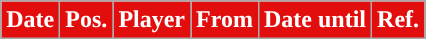<table class="wikitable plainrowheaders sortable">
<tr>
<th style="background:#e20e0e;color:#FFFFFF;">Date</th>
<th style="background:#e20e0e;color:#FFFFFF;">Pos.</th>
<th style="background:#e20e0e;color:#FFFFFF;">Player</th>
<th style="background:#e20e0e;color:#FFFFFF;">From</th>
<th style="background:#e20e0e;color:#FFFFFF;">Date until</th>
<th style="background:#e20e0e;color:#FFFFFF;">Ref.</th>
</tr>
</table>
